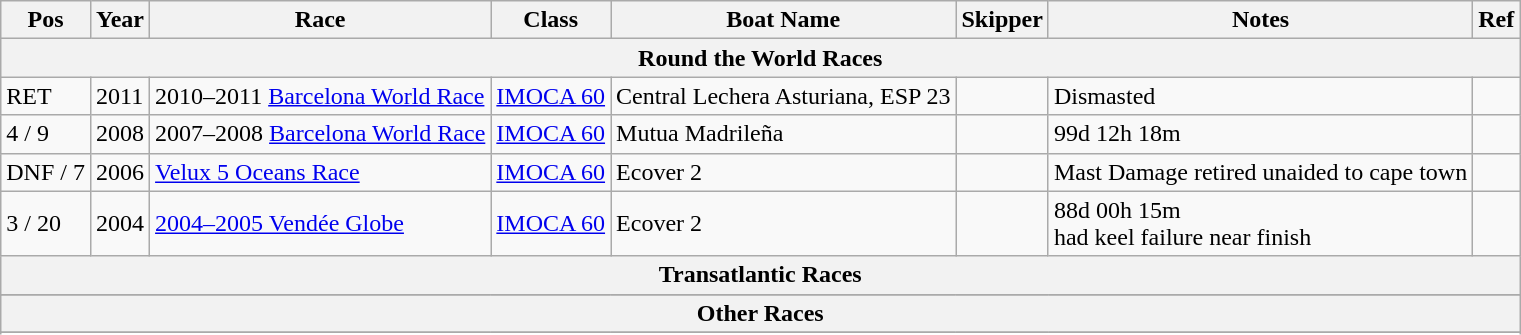<table class="wikitable sortable">
<tr>
<th>Pos</th>
<th>Year</th>
<th>Race</th>
<th>Class</th>
<th>Boat Name</th>
<th>Skipper</th>
<th>Notes</th>
<th>Ref</th>
</tr>
<tr>
<th colspan = 8><strong>Round the World Races</strong></th>
</tr>
<tr>
<td>RET</td>
<td>2011</td>
<td>2010–2011 <a href='#'>Barcelona World Race</a></td>
<td><a href='#'>IMOCA 60</a></td>
<td>Central Lechera Asturiana, ESP 23</td>
<td><br></td>
<td>Dismasted</td>
<td></td>
</tr>
<tr>
<td>4 / 9</td>
<td>2008</td>
<td>2007–2008 <a href='#'>Barcelona World Race</a></td>
<td><a href='#'>IMOCA 60</a></td>
<td>Mutua Madrileña</td>
<td><br></td>
<td>99d 12h 18m</td>
<td></td>
</tr>
<tr>
<td>DNF / 7</td>
<td>2006</td>
<td><a href='#'>Velux 5 Oceans Race</a></td>
<td><a href='#'>IMOCA 60</a></td>
<td>Ecover 2</td>
<td></td>
<td>Mast Damage retired unaided to cape town</td>
<td></td>
</tr>
<tr>
<td>3 / 20</td>
<td>2004</td>
<td><a href='#'>2004–2005 Vendée Globe</a></td>
<td><a href='#'>IMOCA 60</a></td>
<td>Ecover 2</td>
<td></td>
<td>88d 00h 15m<br>had keel failure near finish</td>
<td></td>
</tr>
<tr>
<th colspan = 8><strong>Transatlantic Races</strong></th>
</tr>
<tr>
</tr>
<tr>
<th colspan = 8><strong>Other Races</strong></th>
</tr>
<tr>
</tr>
<tr>
</tr>
</table>
